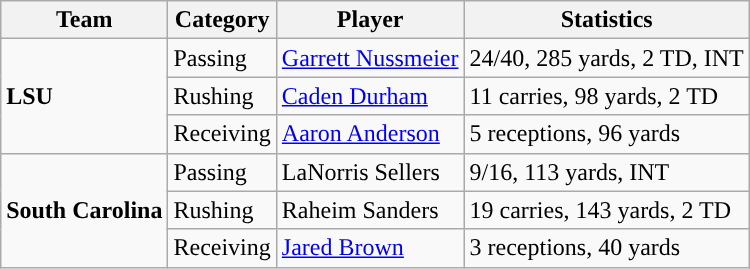<table class="wikitable" style="float: right;">
<tr>
<th>Team</th>
<th>Category</th>
<th>Player</th>
<th>Statistics</th>
</tr>
<tr>
<td rowspan=3><strong>LSU</strong></td>
<td>Passing</td>
<td><a href='#'>Garrett Nussmeier</a></td>
<td>24/40, 285 yards, 2 TD, INT</td>
</tr>
<tr>
<td>Rushing</td>
<td><a href='#'>Caden Durham</a></td>
<td>11 carries, 98 yards, 2 TD</td>
</tr>
<tr>
<td>Receiving</td>
<td><a href='#'>Aaron Anderson</a></td>
<td>5 receptions, 96 yards</td>
</tr>
<tr>
<td rowspan=3><strong>South Carolina</strong></td>
<td>Passing</td>
<td>LaNorris Sellers</td>
<td>9/16, 113 yards, INT</td>
</tr>
<tr>
<td>Rushing</td>
<td>Raheim Sanders</td>
<td>19 carries, 143 yards, 2 TD</td>
</tr>
<tr>
<td>Receiving</td>
<td><a href='#'>Jared Brown</a></td>
<td>3 receptions, 40 yards</td>
</tr>
</table>
